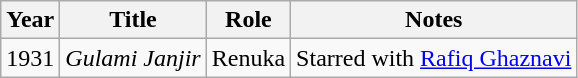<table class="wikitable">
<tr>
<th>Year</th>
<th>Title</th>
<th>Role</th>
<th>Notes</th>
</tr>
<tr>
<td>1931</td>
<td><em>Gulami Janjir</em></td>
<td>Renuka</td>
<td>Starred with <a href='#'>Rafiq Ghaznavi</a></td>
</tr>
</table>
